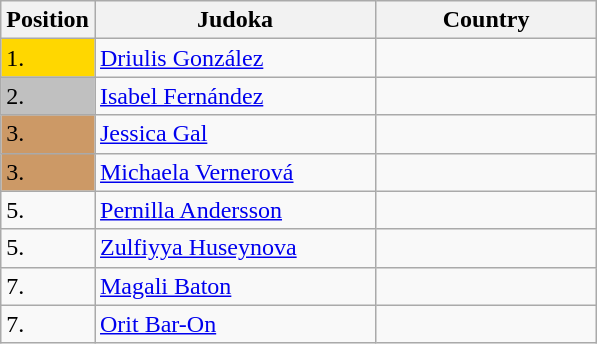<table class=wikitable>
<tr>
<th>Position</th>
<th width=180>Judoka</th>
<th width=140>Country</th>
</tr>
<tr>
<td bgcolor=gold>1.</td>
<td><a href='#'>Driulis González</a></td>
<td></td>
</tr>
<tr>
<td bgcolor=silver>2.</td>
<td><a href='#'>Isabel Fernández</a></td>
<td></td>
</tr>
<tr>
<td bgcolor=CC9966>3.</td>
<td><a href='#'>Jessica Gal</a></td>
<td></td>
</tr>
<tr>
<td bgcolor=CC9966>3.</td>
<td><a href='#'>Michaela Vernerová</a></td>
<td></td>
</tr>
<tr>
<td>5.</td>
<td><a href='#'>Pernilla Andersson</a></td>
<td></td>
</tr>
<tr>
<td>5.</td>
<td><a href='#'>Zulfiyya Huseynova</a></td>
<td></td>
</tr>
<tr>
<td>7.</td>
<td><a href='#'>Magali Baton</a></td>
<td></td>
</tr>
<tr>
<td>7.</td>
<td><a href='#'>Orit Bar-On</a></td>
<td></td>
</tr>
</table>
